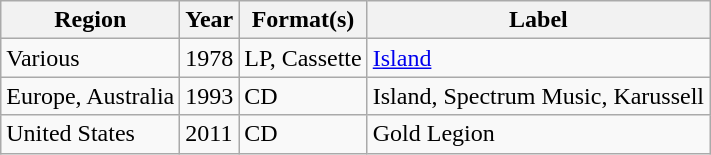<table class="wikitable">
<tr>
<th align="center">Region</th>
<th align="center">Year</th>
<th align="center">Format(s)</th>
<th align="center">Label</th>
</tr>
<tr>
<td align="left">Various</td>
<td align="left">1978</td>
<td align="left">LP, Cassette</td>
<td align="left"><a href='#'>Island</a></td>
</tr>
<tr>
<td align="left">Europe, Australia</td>
<td align="left">1993</td>
<td align="left">CD</td>
<td align="left">Island, Spectrum Music, Karussell</td>
</tr>
<tr>
<td align="left">United States</td>
<td align="left">2011</td>
<td align="left">CD</td>
<td align="left">Gold Legion</td>
</tr>
</table>
